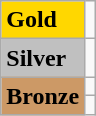<table class="wikitable">
<tr>
<td bgcolor="gold"><strong>Gold</strong></td>
<td></td>
</tr>
<tr>
<td bgcolor="silver"><strong>Silver</strong></td>
<td></td>
</tr>
<tr>
<td rowspan="2" bgcolor="#cc9966"><strong>Bronze</strong></td>
<td></td>
</tr>
<tr>
<td></td>
</tr>
</table>
